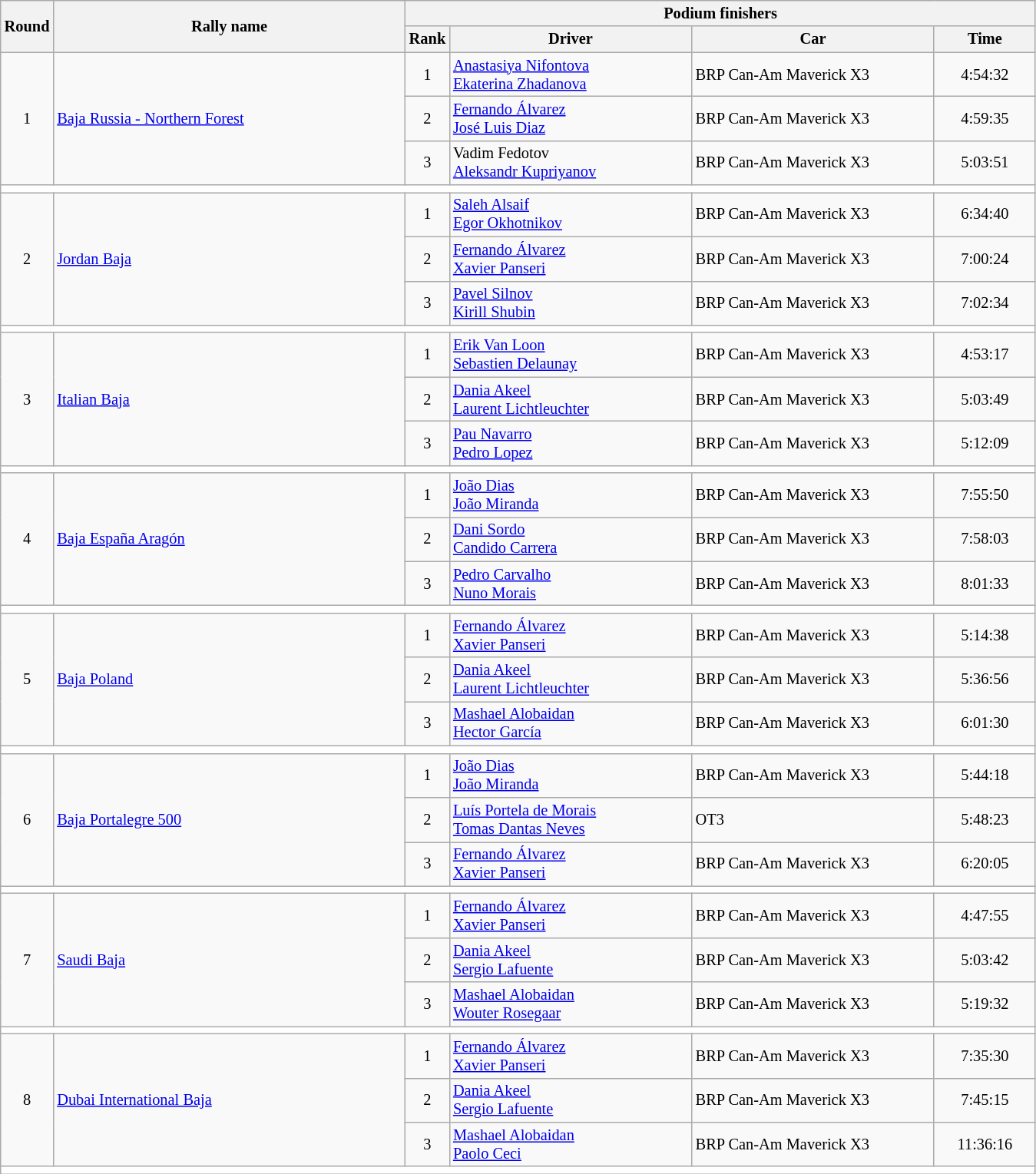<table class="wikitable" style="font-size:85%;">
<tr>
<th rowspan=2>Round</th>
<th style="width:22em" rowspan=2>Rally name</th>
<th colspan=4>Podium finishers</th>
</tr>
<tr>
<th>Rank</th>
<th style="width:15em">Driver</th>
<th style="width:15em">Car</th>
<th style="width:6em">Time</th>
</tr>
<tr>
<td rowspan=3 align=center>1</td>
<td rowspan=3> <a href='#'>Baja Russia - Northern Forest</a></td>
<td align=center>1</td>
<td> <a href='#'>Anastasiya Nifontova</a> <br> <a href='#'>Ekaterina Zhadanova</a></td>
<td>BRP Can-Am Maverick X3</td>
<td align=center>4:54:32</td>
</tr>
<tr>
<td align=center>2</td>
<td> <a href='#'>Fernando Álvarez</a> <br> <a href='#'>José Luis Diaz</a></td>
<td>BRP Can-Am Maverick X3</td>
<td align=center>4:59:35</td>
</tr>
<tr>
<td align=center>3</td>
<td> Vadim Fedotov <br> <a href='#'>Aleksandr Kupriyanov</a></td>
<td>BRP Can-Am Maverick X3</td>
<td align=center>5:03:51</td>
</tr>
<tr style="background:white;">
<td colspan=6></td>
</tr>
<tr>
<td rowspan=3 align=center>2</td>
<td rowspan=3> <a href='#'>Jordan Baja</a></td>
<td align=center>1</td>
<td> <a href='#'>Saleh Alsaif</a> <br> <a href='#'>Egor Okhotnikov</a></td>
<td>BRP Can-Am Maverick X3</td>
<td align=center>6:34:40</td>
</tr>
<tr>
<td align=center>2</td>
<td> <a href='#'>Fernando Álvarez</a> <br> <a href='#'>Xavier Panseri</a></td>
<td>BRP Can-Am Maverick X3</td>
<td align=center>7:00:24</td>
</tr>
<tr>
<td align=center>3</td>
<td> <a href='#'>Pavel Silnov</a> <br> <a href='#'>Kirill Shubin</a></td>
<td>BRP Can-Am Maverick X3</td>
<td align=center>7:02:34</td>
</tr>
<tr style="background:white;">
<td colspan=6></td>
</tr>
<tr>
<td rowspan=3 align=center>3</td>
<td rowspan=3> <a href='#'>Italian Baja</a></td>
<td align=center>1</td>
<td> <a href='#'>Erik Van Loon</a> <br> <a href='#'>Sebastien Delaunay</a></td>
<td>BRP Can-Am Maverick X3</td>
<td align=center>4:53:17</td>
</tr>
<tr>
<td align=center>2</td>
<td> <a href='#'>Dania Akeel</a> <br> <a href='#'>Laurent Lichtleuchter</a></td>
<td>BRP Can-Am Maverick X3</td>
<td align=center>5:03:49</td>
</tr>
<tr>
<td align=center>3</td>
<td> <a href='#'>Pau Navarro</a> <br> <a href='#'>Pedro Lopez</a></td>
<td>BRP Can-Am Maverick X3</td>
<td align=center>5:12:09</td>
</tr>
<tr style="background:white;">
<td colspan=6></td>
</tr>
<tr>
<td rowspan=3 align=center>4</td>
<td rowspan=3> <a href='#'>Baja España Aragón</a></td>
<td align=center>1</td>
<td> <a href='#'>João Dias</a> <br> <a href='#'>João Miranda</a></td>
<td>BRP Can-Am Maverick X3</td>
<td align=center>7:55:50</td>
</tr>
<tr>
<td align=center>2</td>
<td> <a href='#'>Dani Sordo</a> <br> <a href='#'>Candido Carrera</a></td>
<td>BRP Can-Am Maverick X3</td>
<td align=center>7:58:03</td>
</tr>
<tr>
<td align=center>3</td>
<td> <a href='#'>Pedro Carvalho</a> <br> <a href='#'>Nuno Morais</a></td>
<td>BRP Can-Am Maverick X3</td>
<td align=center>8:01:33</td>
</tr>
<tr style="background:white;">
<td colspan=6></td>
</tr>
<tr>
<td rowspan=3 align=center>5</td>
<td rowspan=3> <a href='#'>Baja Poland</a></td>
<td align=center>1</td>
<td> <a href='#'>Fernando Álvarez</a> <br> <a href='#'>Xavier Panseri</a></td>
<td>BRP Can-Am Maverick X3</td>
<td align=center>5:14:38</td>
</tr>
<tr>
<td align=center>2</td>
<td> <a href='#'>Dania Akeel</a> <br> <a href='#'>Laurent Lichtleuchter</a></td>
<td>BRP Can-Am Maverick X3</td>
<td align=center>5:36:56</td>
</tr>
<tr>
<td align=center>3</td>
<td> <a href='#'>Mashael Alobaidan</a> <br> <a href='#'>Hector García</a></td>
<td>BRP Can-Am Maverick X3</td>
<td align=center>6:01:30</td>
</tr>
<tr style="background:white;">
<td colspan=6></td>
</tr>
<tr>
<td rowspan=3 align=center>6</td>
<td rowspan=3> <a href='#'>Baja Portalegre 500</a></td>
<td align=center>1</td>
<td> <a href='#'>João Dias</a> <br> <a href='#'>João Miranda</a></td>
<td>BRP Can-Am Maverick X3</td>
<td align=center>5:44:18</td>
</tr>
<tr>
<td align=center>2</td>
<td> <a href='#'>Luís Portela de Morais</a> <br> <a href='#'>Tomas Dantas Neves</a></td>
<td>OT3</td>
<td align=center>5:48:23</td>
</tr>
<tr>
<td align=center>3</td>
<td> <a href='#'>Fernando Álvarez</a> <br> <a href='#'>Xavier Panseri</a></td>
<td>BRP Can-Am Maverick X3</td>
<td align=center>6:20:05</td>
</tr>
<tr style="background:white;">
<td colspan=6></td>
</tr>
<tr>
<td rowspan=3 align=center>7</td>
<td rowspan=3> <a href='#'>Saudi Baja</a></td>
<td align=center>1</td>
<td> <a href='#'>Fernando Álvarez</a> <br> <a href='#'>Xavier Panseri</a></td>
<td>BRP Can-Am Maverick X3</td>
<td align=center>4:47:55</td>
</tr>
<tr>
<td align=center>2</td>
<td> <a href='#'>Dania Akeel</a> <br> <a href='#'>Sergio Lafuente</a></td>
<td>BRP Can-Am Maverick X3</td>
<td align=center>5:03:42</td>
</tr>
<tr>
<td align=center>3</td>
<td> <a href='#'>Mashael Alobaidan</a> <br> <a href='#'>Wouter Rosegaar</a></td>
<td>BRP Can-Am Maverick X3</td>
<td align=center>5:19:32</td>
</tr>
<tr style="background:white;">
<td colspan=6></td>
</tr>
<tr>
<td rowspan=3 align=center>8</td>
<td rowspan=3> <a href='#'>Dubai International Baja</a></td>
<td align=center>1</td>
<td> <a href='#'>Fernando Álvarez</a> <br> <a href='#'>Xavier Panseri</a></td>
<td>BRP Can-Am Maverick X3</td>
<td align=center>7:35:30</td>
</tr>
<tr>
<td align=center>2</td>
<td> <a href='#'>Dania Akeel</a> <br> <a href='#'>Sergio Lafuente</a></td>
<td>BRP Can-Am Maverick X3</td>
<td align=center>7:45:15</td>
</tr>
<tr>
<td align=center>3</td>
<td> <a href='#'>Mashael Alobaidan</a> <br> <a href='#'>Paolo Ceci</a></td>
<td>BRP Can-Am Maverick X3</td>
<td align=center>11:36:16</td>
</tr>
<tr style="background:white;">
<td colspan=6></td>
</tr>
</table>
